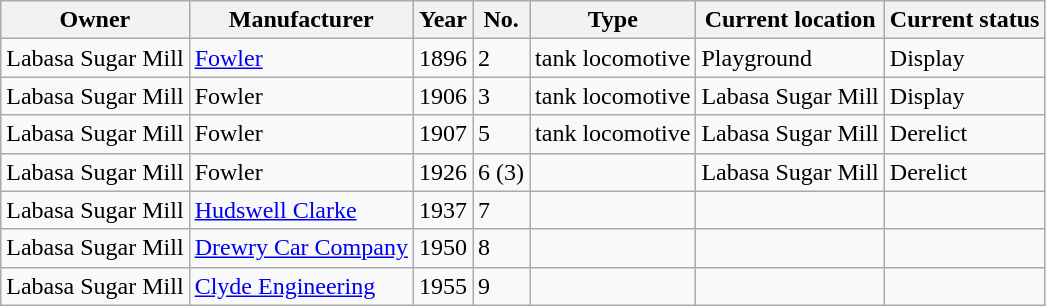<table class="wikitable">
<tr>
<th>Owner</th>
<th>Manufacturer</th>
<th>Year</th>
<th>No.</th>
<th>Type</th>
<th>Current location</th>
<th>Current status</th>
</tr>
<tr>
<td>Labasa Sugar Mill</td>
<td><a href='#'>Fowler</a></td>
<td>1896</td>
<td>2</td>
<td> tank locomotive</td>
<td>Playground</td>
<td>Display</td>
</tr>
<tr>
<td>Labasa Sugar Mill</td>
<td>Fowler</td>
<td>1906</td>
<td>3</td>
<td> tank locomotive</td>
<td>Labasa Sugar Mill</td>
<td>Display</td>
</tr>
<tr>
<td>Labasa Sugar Mill</td>
<td>Fowler</td>
<td>1907</td>
<td>5</td>
<td> tank locomotive</td>
<td>Labasa Sugar Mill</td>
<td>Derelict</td>
</tr>
<tr>
<td>Labasa Sugar Mill</td>
<td>Fowler</td>
<td>1926</td>
<td>6 (3)</td>
<td></td>
<td>Labasa Sugar Mill</td>
<td>Derelict</td>
</tr>
<tr>
<td>Labasa Sugar Mill</td>
<td><a href='#'>Hudswell Clarke</a></td>
<td>1937</td>
<td>7</td>
<td></td>
<td></td>
<td></td>
</tr>
<tr>
<td>Labasa Sugar Mill</td>
<td><a href='#'>Drewry Car Company</a></td>
<td>1950</td>
<td>8</td>
<td></td>
<td></td>
<td></td>
</tr>
<tr>
<td>Labasa Sugar Mill</td>
<td><a href='#'>Clyde Engineering</a></td>
<td>1955</td>
<td>9</td>
<td> </td>
<td></td>
<td></td>
</tr>
</table>
